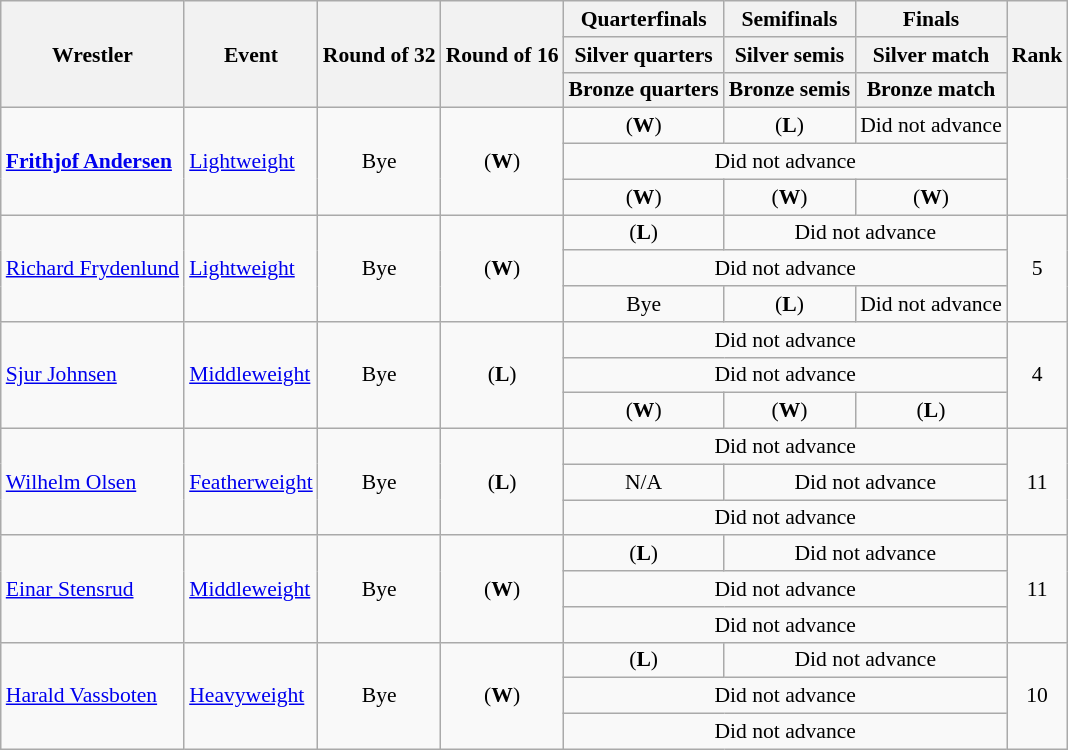<table class=wikitable style="font-size:90%">
<tr>
<th rowspan=3>Wrestler</th>
<th rowspan=3>Event</th>
<th rowspan=3>Round of 32</th>
<th rowspan=3>Round of 16</th>
<th>Quarterfinals</th>
<th>Semifinals</th>
<th>Finals</th>
<th rowspan=3>Rank</th>
</tr>
<tr>
<th>Silver quarters</th>
<th>Silver semis</th>
<th>Silver match</th>
</tr>
<tr>
<th>Bronze quarters</th>
<th>Bronze semis</th>
<th>Bronze match</th>
</tr>
<tr>
<td rowspan=3><strong><a href='#'>Frithjof Andersen</a></strong></td>
<td rowspan=3><a href='#'>Lightweight</a></td>
<td align=center rowspan=3>Bye</td>
<td align=center rowspan=3> (<strong>W</strong>)</td>
<td align=center> (<strong>W</strong>)</td>
<td align=center> (<strong>L</strong>)</td>
<td align=center>Did not advance</td>
<td align=center rowspan=3></td>
</tr>
<tr>
<td align=center colspan=3>Did not advance</td>
</tr>
<tr>
<td align=center> (<strong>W</strong>)</td>
<td align=center> (<strong>W</strong>)</td>
<td align=center> (<strong>W</strong>)</td>
</tr>
<tr>
<td rowspan=3><a href='#'>Richard Frydenlund</a></td>
<td rowspan=3><a href='#'>Lightweight</a></td>
<td align=center rowspan=3>Bye</td>
<td align=center rowspan=3> (<strong>W</strong>)</td>
<td align=center> (<strong>L</strong>)</td>
<td align=center colspan=2>Did not advance</td>
<td align=center rowspan=3>5</td>
</tr>
<tr>
<td align=center colspan=3>Did not advance</td>
</tr>
<tr>
<td align=center>Bye</td>
<td align=center> (<strong>L</strong>)</td>
<td align=center>Did not advance</td>
</tr>
<tr>
<td rowspan=3><a href='#'>Sjur Johnsen</a></td>
<td rowspan=3><a href='#'>Middleweight</a></td>
<td align=center rowspan=3>Bye</td>
<td align=center rowspan=3> (<strong>L</strong>)</td>
<td align=center colspan=3>Did not advance</td>
<td align=center rowspan=3>4</td>
</tr>
<tr>
<td align=center colspan=3>Did not advance</td>
</tr>
<tr>
<td align=center> (<strong>W</strong>)</td>
<td align=center> (<strong>W</strong>)</td>
<td align=center> (<strong>L</strong>)</td>
</tr>
<tr>
<td rowspan=3><a href='#'>Wilhelm Olsen</a></td>
<td rowspan=3><a href='#'>Featherweight</a></td>
<td align=center rowspan=3>Bye</td>
<td align=center rowspan=3> (<strong>L</strong>)</td>
<td align=center colspan=3>Did not advance</td>
<td align=center rowspan=3>11</td>
</tr>
<tr>
<td align=center>N/A</td>
<td align=center colspan=2>Did not advance</td>
</tr>
<tr>
<td align=center colspan=3>Did not advance</td>
</tr>
<tr>
<td rowspan=3><a href='#'>Einar Stensrud</a></td>
<td rowspan=3><a href='#'>Middleweight</a></td>
<td align=center rowspan=3>Bye</td>
<td align=center rowspan=3> (<strong>W</strong>)</td>
<td align=center> (<strong>L</strong>)</td>
<td align=center colspan=2>Did not advance</td>
<td align=center rowspan=3>11</td>
</tr>
<tr>
<td align=center colspan=3>Did not advance</td>
</tr>
<tr>
<td align=center colspan=3>Did not advance</td>
</tr>
<tr>
<td rowspan=3><a href='#'>Harald Vassboten</a></td>
<td rowspan=3><a href='#'>Heavyweight</a></td>
<td align=center rowspan=3>Bye</td>
<td align=center rowspan=3> (<strong>W</strong>)</td>
<td align=center> (<strong>L</strong>)</td>
<td align=center colspan=2>Did not advance</td>
<td align=center rowspan=3>10</td>
</tr>
<tr>
<td align=center colspan=3>Did not advance</td>
</tr>
<tr>
<td align=center colspan=3>Did not advance</td>
</tr>
</table>
